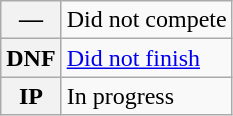<table class="wikitable">
<tr>
<th scope="row">—</th>
<td>Did not compete</td>
</tr>
<tr>
<th scope="row">DNF</th>
<td><a href='#'>Did not finish</a></td>
</tr>
<tr>
<th scope="row">IP</th>
<td>In progress</td>
</tr>
</table>
